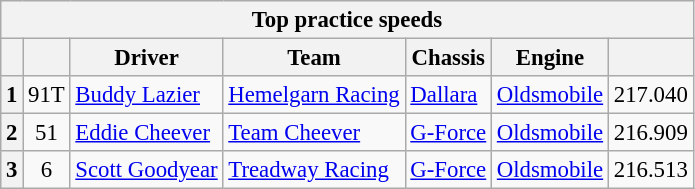<table class="wikitable" style="font-size:95%;">
<tr>
<th colspan=7>Top practice speeds</th>
</tr>
<tr>
<th></th>
<th></th>
<th>Driver</th>
<th>Team</th>
<th>Chassis</th>
<th>Engine</th>
<th></th>
</tr>
<tr>
<th>1</th>
<td style="text-align:center;">91T</td>
<td> <a href='#'>Buddy Lazier</a></td>
<td><a href='#'>Hemelgarn Racing</a></td>
<td><a href='#'>Dallara</a></td>
<td><a href='#'>Oldsmobile</a></td>
<td>217.040</td>
</tr>
<tr>
<th>2</th>
<td style="text-align:center;">51</td>
<td> <a href='#'>Eddie Cheever</a></td>
<td><a href='#'>Team Cheever</a></td>
<td><a href='#'>G-Force</a></td>
<td><a href='#'>Oldsmobile</a></td>
<td>216.909</td>
</tr>
<tr>
<th>3</th>
<td style="text-align:center;">6</td>
<td> <a href='#'>Scott Goodyear</a></td>
<td><a href='#'>Treadway Racing</a></td>
<td><a href='#'>G-Force</a></td>
<td><a href='#'>Oldsmobile</a></td>
<td>216.513</td>
</tr>
</table>
